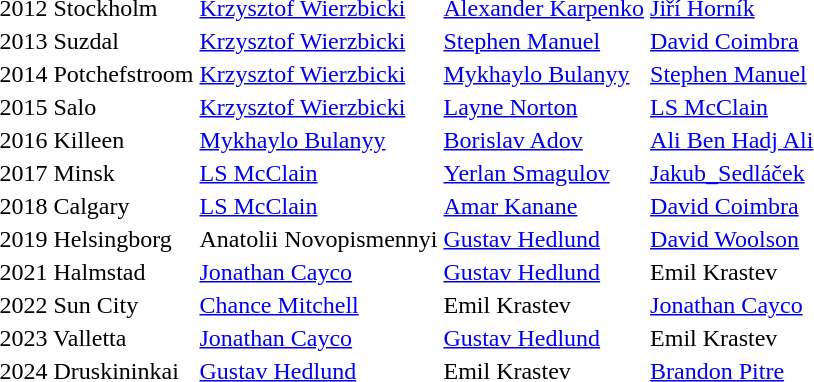<table>
<tr>
<td>2012 Stockholm</td>
<td> <a href='#'>Krzysztof Wierzbicki</a></td>
<td> <a href='#'>Alexander Karpenko</a></td>
<td> <a href='#'>Jiří Horník</a></td>
</tr>
<tr>
<td>2013 Suzdal</td>
<td> <a href='#'>Krzysztof Wierzbicki</a></td>
<td> <a href='#'>Stephen Manuel</a></td>
<td> <a href='#'>David Coimbra</a></td>
</tr>
<tr>
<td>2014 Potchefstroom</td>
<td> <a href='#'>Krzysztof Wierzbicki</a></td>
<td> <a href='#'>Mykhaylo Bulanyy</a></td>
<td> <a href='#'>Stephen Manuel</a></td>
</tr>
<tr>
<td>2015 Salo</td>
<td> <a href='#'>Krzysztof Wierzbicki</a></td>
<td> <a href='#'>Layne Norton</a></td>
<td> <a href='#'>LS McClain</a></td>
</tr>
<tr>
<td>2016 Killeen</td>
<td> <a href='#'>Mykhaylo Bulanyy</a></td>
<td> <a href='#'>Borislav Adov</a></td>
<td> <a href='#'>Ali Ben Hadj Ali</a></td>
</tr>
<tr>
<td>2017 Minsk</td>
<td> <a href='#'>LS McClain</a></td>
<td> <a href='#'>Yerlan Smagulov</a></td>
<td> <a href='#'>Jakub_Sedláček</a></td>
</tr>
<tr>
<td>2018 Calgary</td>
<td> <a href='#'>LS McClain</a></td>
<td> <a href='#'>Amar Kanane</a></td>
<td> <a href='#'>David Coimbra</a></td>
</tr>
<tr>
<td>2019 Helsingborg</td>
<td> Anatolii Novopismennyi</td>
<td> <a href='#'>Gustav Hedlund</a></td>
<td> <a href='#'>David Woolson</a></td>
</tr>
<tr>
<td>2021 Halmstad</td>
<td> <a href='#'>Jonathan Cayco</a></td>
<td> <a href='#'>Gustav Hedlund</a></td>
<td> Emil Krastev</td>
</tr>
<tr>
<td>2022 Sun City</td>
<td> <a href='#'>Chance Mitchell</a></td>
<td> Emil Krastev</td>
<td> <a href='#'>Jonathan Cayco</a></td>
</tr>
<tr>
<td>2023 Valletta</td>
<td> <a href='#'>Jonathan Cayco</a></td>
<td> <a href='#'>Gustav Hedlund</a></td>
<td> Emil Krastev</td>
</tr>
<tr>
<td>2024 Druskininkai</td>
<td> <a href='#'>Gustav Hedlund</a></td>
<td> Emil Krastev</td>
<td> <a href='#'>Brandon Pitre</a></td>
</tr>
</table>
